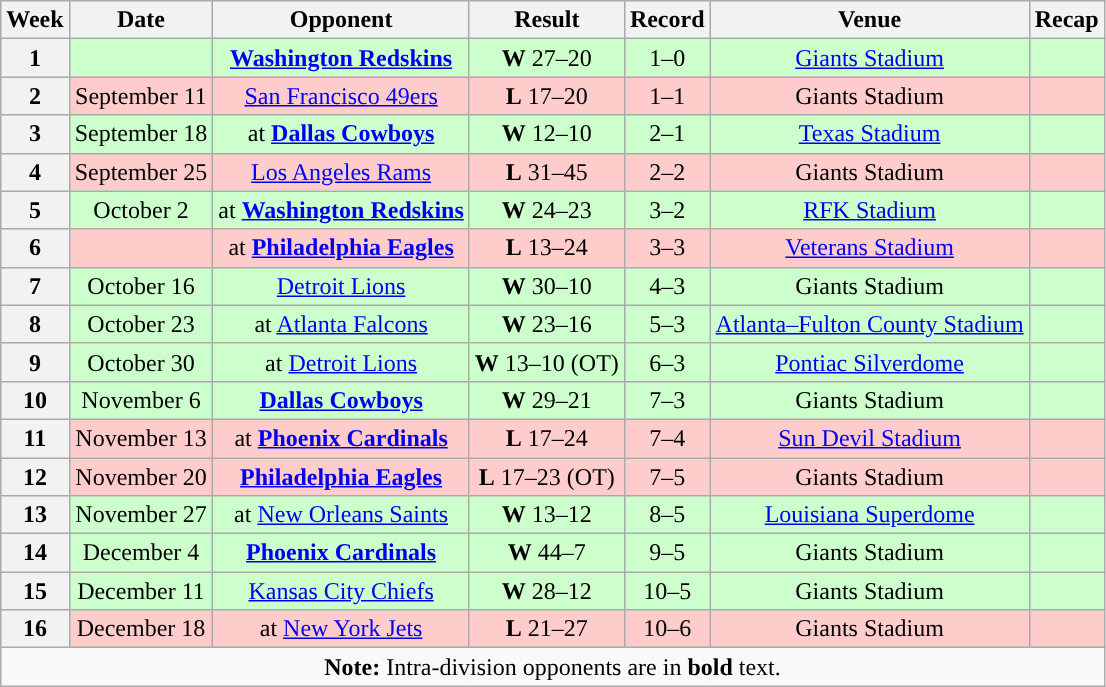<table class="wikitable" style="text-align:center">
<tr>
<th>Week</th>
<th>Date</th>
<th>Opponent</th>
<th>Result</th>
<th>Record</th>
<th>Venue</th>
<th>Recap</th>
</tr>
<tr style="background:#cfc">
<th>1</th>
<td></td>
<td><strong><a href='#'>Washington Redskins</a></strong></td>
<td><strong>W</strong> 27–20</td>
<td>1–0</td>
<td><a href='#'>Giants Stadium</a></td>
<td></td>
</tr>
<tr style="background:#fcc">
<th>2</th>
<td>September 11</td>
<td><a href='#'>San Francisco 49ers</a></td>
<td><strong>L</strong> 17–20</td>
<td>1–1</td>
<td>Giants Stadium</td>
<td></td>
</tr>
<tr style="background:#cfc">
<th>3</th>
<td>September 18</td>
<td>at <strong><a href='#'>Dallas Cowboys</a></strong></td>
<td><strong>W</strong> 12–10</td>
<td>2–1</td>
<td><a href='#'>Texas Stadium</a></td>
<td></td>
</tr>
<tr style="background:#fcc">
<th>4</th>
<td>September 25</td>
<td><a href='#'>Los Angeles Rams</a></td>
<td><strong>L</strong> 31–45</td>
<td>2–2</td>
<td>Giants Stadium</td>
<td></td>
</tr>
<tr style="background:#cfc">
<th>5</th>
<td>October 2</td>
<td>at <strong><a href='#'>Washington Redskins</a></strong></td>
<td><strong>W</strong> 24–23</td>
<td>3–2</td>
<td><a href='#'>RFK Stadium</a></td>
<td></td>
</tr>
<tr style="background:#fcc">
<th>6</th>
<td></td>
<td>at <strong><a href='#'>Philadelphia Eagles</a></strong></td>
<td><strong>L</strong> 13–24</td>
<td>3–3</td>
<td><a href='#'>Veterans Stadium</a></td>
<td></td>
</tr>
<tr style="background:#cfc">
<th>7</th>
<td>October 16</td>
<td><a href='#'>Detroit Lions</a></td>
<td><strong>W</strong> 30–10</td>
<td>4–3</td>
<td>Giants Stadium</td>
<td></td>
</tr>
<tr style="background:#cfc">
<th>8</th>
<td>October 23</td>
<td>at <a href='#'>Atlanta Falcons</a></td>
<td><strong>W</strong> 23–16</td>
<td>5–3</td>
<td><a href='#'>Atlanta–Fulton County Stadium</a></td>
<td></td>
</tr>
<tr style="background:#cfc">
<th>9</th>
<td>October 30</td>
<td>at <a href='#'>Detroit Lions</a></td>
<td><strong>W</strong> 13–10 (OT)</td>
<td>6–3</td>
<td><a href='#'>Pontiac Silverdome</a></td>
<td></td>
</tr>
<tr style="background:#cfc">
<th>10</th>
<td>November 6</td>
<td><strong><a href='#'>Dallas Cowboys</a></strong></td>
<td><strong>W</strong> 29–21</td>
<td>7–3</td>
<td>Giants Stadium</td>
<td></td>
</tr>
<tr style="background:#fcc">
<th>11</th>
<td>November 13</td>
<td>at <strong><a href='#'>Phoenix Cardinals</a></strong></td>
<td><strong>L</strong> 17–24</td>
<td>7–4</td>
<td><a href='#'>Sun Devil Stadium</a></td>
<td></td>
</tr>
<tr style="background:#fcc">
<th>12</th>
<td>November 20</td>
<td><strong><a href='#'>Philadelphia Eagles</a></strong></td>
<td><strong>L</strong> 17–23 (OT)</td>
<td>7–5</td>
<td>Giants Stadium</td>
<td></td>
</tr>
<tr style="background:#cfc">
<th>13</th>
<td>November 27</td>
<td>at <a href='#'>New Orleans Saints</a></td>
<td><strong>W</strong> 13–12</td>
<td>8–5</td>
<td><a href='#'>Louisiana Superdome</a></td>
<td></td>
</tr>
<tr style="background:#cfc">
<th>14</th>
<td>December 4</td>
<td><strong><a href='#'>Phoenix Cardinals</a></strong></td>
<td><strong>W</strong> 44–7</td>
<td>9–5</td>
<td>Giants Stadium</td>
<td></td>
</tr>
<tr style="background:#cfc">
<th>15</th>
<td>December 11</td>
<td><a href='#'>Kansas City Chiefs</a></td>
<td><strong>W</strong> 28–12</td>
<td>10–5</td>
<td>Giants Stadium</td>
<td></td>
</tr>
<tr style="background:#fcc">
<th>16</th>
<td>December 18</td>
<td>at <a href='#'>New York Jets</a></td>
<td><strong>L</strong> 21–27</td>
<td>10–6</td>
<td>Giants Stadium</td>
<td></td>
</tr>
<tr>
<td colspan="8"><strong>Note:</strong> Intra-division opponents are in <strong>bold</strong> text.</td>
</tr>
</table>
